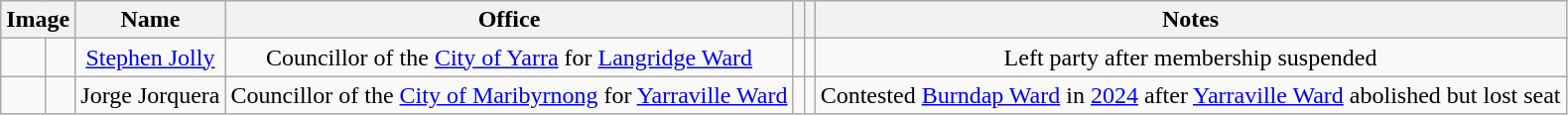<table class="wikitable" style="text-align:center" "width:100%">
<tr>
<th colspan=2>Image</th>
<th>Name</th>
<th>Office</th>
<th></th>
<th></th>
<th>Notes</th>
</tr>
<tr>
<td> </td>
<td></td>
<td><a href='#'>Stephen Jolly</a></td>
<td>Councillor of the <a href='#'>City of Yarra</a> for <a href='#'>Langridge Ward</a></td>
<td></td>
<td></td>
<td>Left party after membership suspended</td>
</tr>
<tr>
<td> </td>
<td></td>
<td>Jorge Jorquera</td>
<td>Councillor of the <a href='#'>City of Maribyrnong</a> for <a href='#'>Yarraville Ward</a></td>
<td></td>
<td></td>
<td>Contested <a href='#'>Burndap Ward</a> in <a href='#'>2024</a> after <a href='#'>Yarraville Ward</a> abolished but lost seat</td>
</tr>
</table>
